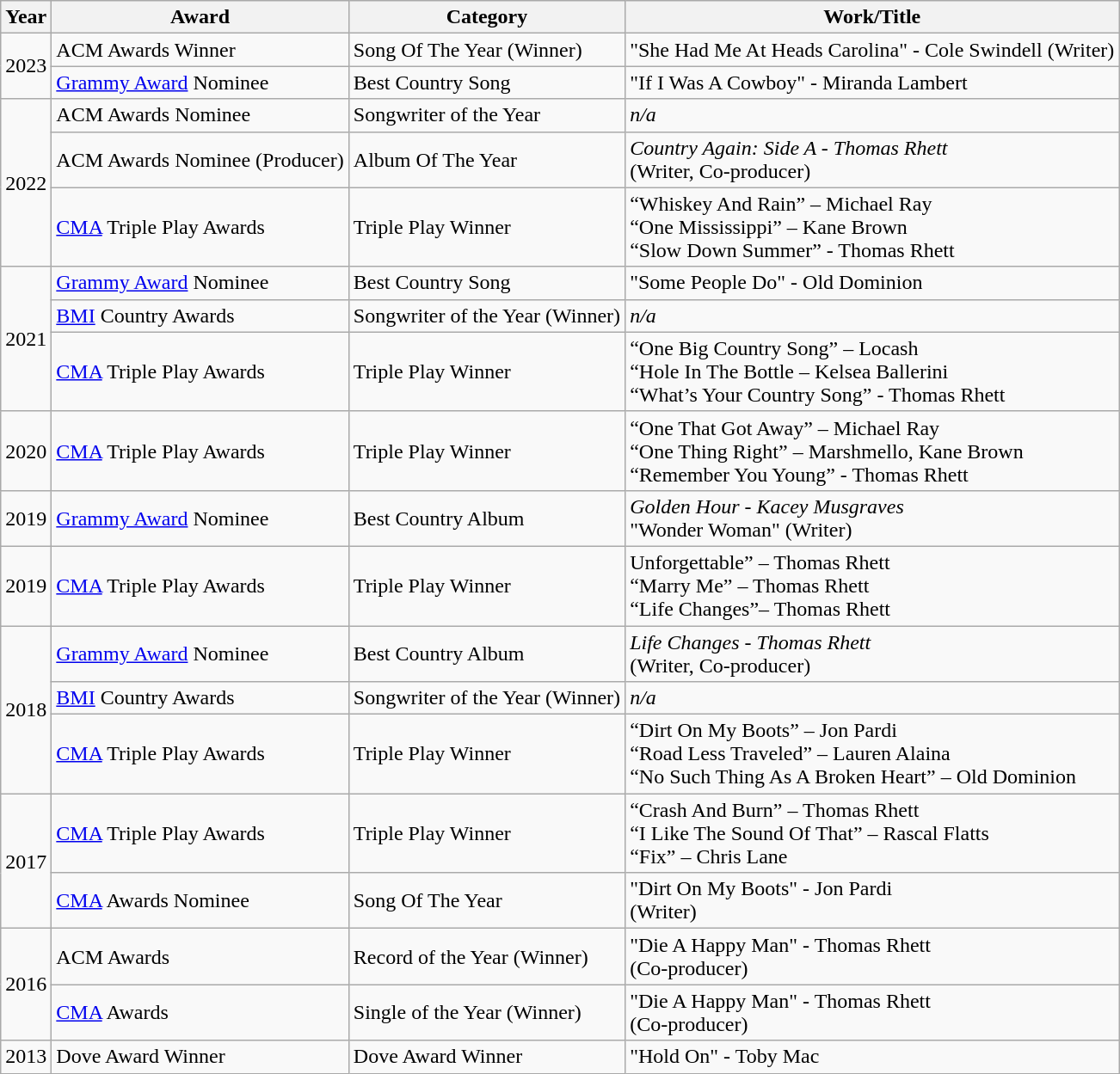<table class="wikitable">
<tr>
<th>Year</th>
<th>Award</th>
<th>Category</th>
<th>Work/Title</th>
</tr>
<tr>
<td rowspan="2">2023</td>
<td>ACM Awards Winner</td>
<td>Song Of The Year (Winner)</td>
<td>"She Had Me At Heads Carolina" - Cole Swindell (Writer)</td>
</tr>
<tr>
<td><a href='#'>Grammy Award</a> Nominee</td>
<td>Best Country Song</td>
<td>"If I Was A Cowboy" - Miranda Lambert</td>
</tr>
<tr>
<td rowspan="3">2022</td>
<td>ACM Awards Nominee</td>
<td>Songwriter of the Year</td>
<td><em>n/a</em></td>
</tr>
<tr>
<td>ACM Awards Nominee (Producer)</td>
<td>Album Of The Year</td>
<td><em>Country Again: Side A - Thomas Rhett</em><br>(Writer, Co-producer)</td>
</tr>
<tr>
<td><a href='#'>CMA</a> Triple Play Awards</td>
<td>Triple Play Winner</td>
<td>“Whiskey And Rain” – Michael Ray<br>“One Mississippi” – Kane Brown<br>“Slow Down Summer” - Thomas Rhett</td>
</tr>
<tr>
<td rowspan="3">2021</td>
<td><a href='#'>Grammy Award</a> Nominee</td>
<td>Best Country Song</td>
<td>"Some People Do" - Old Dominion</td>
</tr>
<tr>
<td><a href='#'>BMI</a> Country Awards</td>
<td>Songwriter of the Year (Winner)</td>
<td><em>n/a</em></td>
</tr>
<tr>
<td><a href='#'>CMA</a> Triple Play Awards</td>
<td>Triple Play Winner</td>
<td>“One Big Country Song” – Locash<br>“Hole In The Bottle – Kelsea Ballerini<br>“What’s Your Country Song” - Thomas Rhett</td>
</tr>
<tr>
<td>2020</td>
<td><a href='#'>CMA</a> Triple Play Awards</td>
<td>Triple Play Winner</td>
<td>“One That Got Away” – Michael Ray<br>“One Thing Right” – Marshmello, Kane Brown<br>“Remember You Young” - Thomas Rhett</td>
</tr>
<tr>
<td>2019</td>
<td><a href='#'>Grammy Award</a> Nominee </td>
<td>Best Country Album</td>
<td><em>Golden Hour - Kacey Musgraves</em><br>"Wonder Woman" (Writer)</td>
</tr>
<tr>
<td>2019</td>
<td><a href='#'>CMA</a> Triple Play Awards</td>
<td>Triple Play Winner</td>
<td>Unforgettable” – Thomas Rhett<br>“Marry Me” – Thomas Rhett<br>“Life Changes”– Thomas Rhett</td>
</tr>
<tr>
<td rowspan="3">2018</td>
<td><a href='#'>Grammy Award</a> Nominee </td>
<td>Best Country Album</td>
<td><em>Life Changes - Thomas Rhett</em><br>(Writer, Co-producer)</td>
</tr>
<tr>
<td><a href='#'>BMI</a> Country Awards </td>
<td>Songwriter of the Year (Winner)</td>
<td><em>n/a</em></td>
</tr>
<tr>
<td><a href='#'>CMA</a> Triple Play Awards </td>
<td>Triple Play Winner</td>
<td>“Dirt On My Boots” – Jon Pardi<br>“Road Less Traveled” – Lauren Alaina<br>“No Such Thing As A Broken Heart” – Old Dominion</td>
</tr>
<tr>
<td rowspan="2">2017</td>
<td><a href='#'>CMA</a> Triple Play Awards </td>
<td>Triple Play Winner</td>
<td>“Crash And Burn” – Thomas Rhett<br>“I Like The Sound Of That” – Rascal Flatts<br>“Fix” – Chris Lane</td>
</tr>
<tr>
<td><a href='#'>CMA</a> Awards Nominee</td>
<td>Song Of The Year</td>
<td>"Dirt On My Boots" - Jon Pardi<br>(Writer)</td>
</tr>
<tr>
<td rowspan="2">2016</td>
<td>ACM Awards</td>
<td>Record of the Year (Winner)</td>
<td>"Die A Happy Man" - Thomas Rhett<br>(Co-producer)</td>
</tr>
<tr>
<td><a href='#'>CMA</a> Awards</td>
<td>Single of the Year (Winner)</td>
<td>"Die A Happy Man" - Thomas Rhett<br>(Co-producer)</td>
</tr>
<tr>
<td>2013</td>
<td>Dove Award Winner</td>
<td>Dove Award Winner</td>
<td>"Hold On" - Toby Mac</td>
</tr>
</table>
